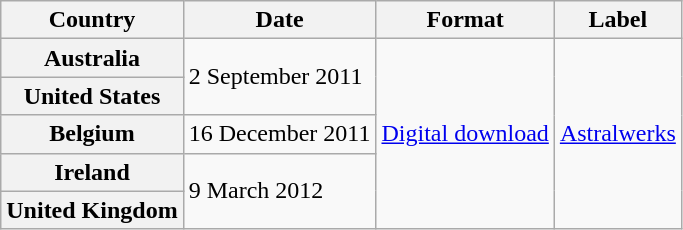<table class="wikitable plainrowheaders">
<tr>
<th scope="col">Country</th>
<th scope="col">Date</th>
<th scope="col">Format</th>
<th scope="col">Label</th>
</tr>
<tr>
<th scope="row">Australia</th>
<td rowspan="2">2 September 2011</td>
<td rowspan="5"><a href='#'>Digital download</a></td>
<td rowspan="5"><a href='#'>Astralwerks</a></td>
</tr>
<tr>
<th scope="row">United States</th>
</tr>
<tr>
<th scope="row">Belgium</th>
<td>16 December 2011</td>
</tr>
<tr>
<th scope="row">Ireland</th>
<td rowspan="2">9 March 2012</td>
</tr>
<tr>
<th scope="row">United Kingdom</th>
</tr>
</table>
